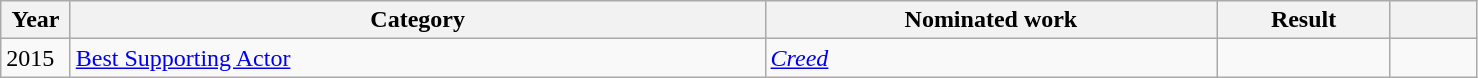<table class=wikitable class="wikitable sortable">
<tr>
<th width=4%>Year</th>
<th width=40%>Category</th>
<th width=26%>Nominated work</th>
<th width=10%>Result</th>
<th width=5%></th>
</tr>
<tr>
<td>2015</td>
<td><a href='#'>Best Supporting Actor</a></td>
<td><a href='#'><em>Creed</em></a></td>
<td></td>
<td></td>
</tr>
</table>
